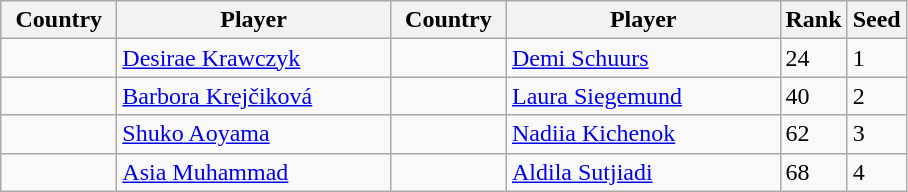<table class="wikitable">
<tr>
<th width="70">Country</th>
<th width="175">Player</th>
<th width="70">Country</th>
<th width="175">Player</th>
<th>Rank</th>
<th>Seed</th>
</tr>
<tr>
<td></td>
<td><a href='#'>Desirae Krawczyk</a></td>
<td></td>
<td><a href='#'>Demi Schuurs</a></td>
<td>24</td>
<td>1</td>
</tr>
<tr>
<td></td>
<td><a href='#'>Barbora Krejčiková</a></td>
<td></td>
<td><a href='#'>Laura Siegemund</a></td>
<td>40</td>
<td>2</td>
</tr>
<tr>
<td></td>
<td><a href='#'>Shuko Aoyama</a></td>
<td></td>
<td><a href='#'>Nadiia Kichenok</a></td>
<td>62</td>
<td>3</td>
</tr>
<tr>
<td></td>
<td><a href='#'>Asia Muhammad</a></td>
<td></td>
<td><a href='#'>Aldila Sutjiadi</a></td>
<td>68</td>
<td>4</td>
</tr>
</table>
